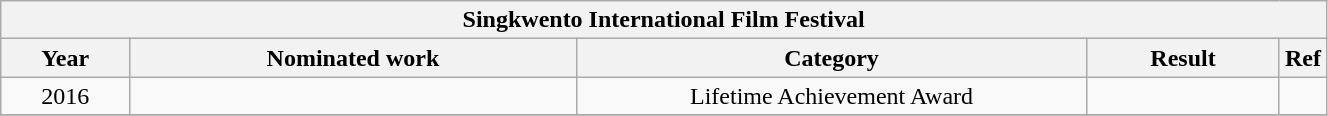<table width="70%" class="wikitable sortable">
<tr>
<th colspan="5" align="center">Singkwento International Film Festival</th>
</tr>
<tr>
<th width="10%">Year</th>
<th width="35%">Nominated work</th>
<th width="40%">Category</th>
<th width="15%">Result</th>
<th width="15%">Ref</th>
</tr>
<tr>
<td align="center">2016</td>
<td align="center"></td>
<td align="center">Lifetime Achievement Award</td>
<td></td>
<td align="center"></td>
</tr>
<tr>
</tr>
</table>
